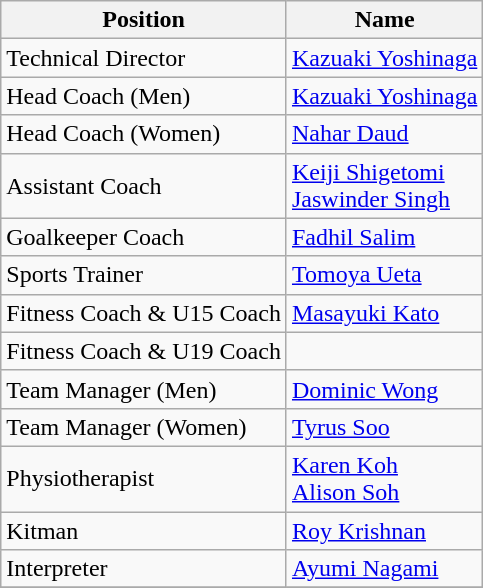<table class="wikitable">
<tr>
<th>Position</th>
<th>Name</th>
</tr>
<tr>
<td>Technical Director</td>
<td> <a href='#'>Kazuaki Yoshinaga</a></td>
</tr>
<tr>
<td>Head Coach (Men)</td>
<td> <a href='#'>Kazuaki Yoshinaga</a></td>
</tr>
<tr>
<td>Head Coach (Women)</td>
<td> <a href='#'>Nahar Daud</a></td>
</tr>
<tr>
<td>Assistant Coach</td>
<td> <a href='#'>Keiji Shigetomi</a> <br>  <a href='#'>Jaswinder Singh</a></td>
</tr>
<tr>
<td>Goalkeeper Coach</td>
<td> <a href='#'>Fadhil Salim</a></td>
</tr>
<tr>
<td>Sports Trainer</td>
<td> <a href='#'>Tomoya Ueta</a></td>
</tr>
<tr>
<td>Fitness Coach & U15 Coach</td>
<td> <a href='#'>Masayuki Kato</a></td>
</tr>
<tr>
<td>Fitness Coach & U19 Coach</td>
<td></td>
</tr>
<tr>
<td>Team Manager (Men)</td>
<td> <a href='#'>Dominic Wong</a></td>
</tr>
<tr>
<td>Team Manager (Women)</td>
<td> <a href='#'>Tyrus Soo</a></td>
</tr>
<tr>
<td>Physiotherapist</td>
<td> <a href='#'>Karen Koh</a> <br>  <a href='#'>Alison Soh</a></td>
</tr>
<tr>
<td>Kitman</td>
<td> <a href='#'>Roy Krishnan</a></td>
</tr>
<tr>
<td>Interpreter</td>
<td> <a href='#'>Ayumi Nagami</a></td>
</tr>
<tr>
</tr>
</table>
